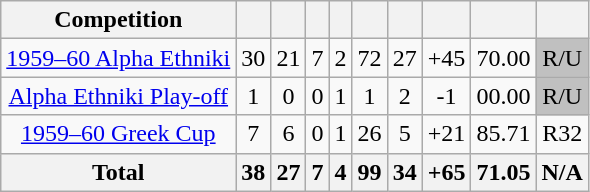<table class="wikitable" style="text-align:center">
<tr>
<th>Competition</th>
<th></th>
<th></th>
<th></th>
<th></th>
<th></th>
<th></th>
<th></th>
<th></th>
<th></th>
</tr>
<tr>
<td><a href='#'>1959–60 Alpha Ethniki</a></td>
<td>30</td>
<td>21</td>
<td>7</td>
<td>2</td>
<td>72</td>
<td>27</td>
<td>+45</td>
<td>70.00</td>
<td bgcolor=#C0C0C0>R/U</td>
</tr>
<tr>
<td><a href='#'>Alpha Ethniki Play-off</a></td>
<td>1</td>
<td>0</td>
<td>0</td>
<td>1</td>
<td>1</td>
<td>2</td>
<td>-1</td>
<td>00.00</td>
<td bgcolor=#C0C0C0>R/U</td>
</tr>
<tr>
<td><a href='#'>1959–60 Greek Cup</a></td>
<td>7</td>
<td>6</td>
<td>0</td>
<td>1</td>
<td>26</td>
<td>5</td>
<td>+21</td>
<td>85.71</td>
<td>R32</td>
</tr>
<tr>
<th>Total</th>
<th>38</th>
<th>27</th>
<th>7</th>
<th>4</th>
<th>99</th>
<th>34</th>
<th>+65</th>
<th>71.05</th>
<th>N/A</th>
</tr>
</table>
